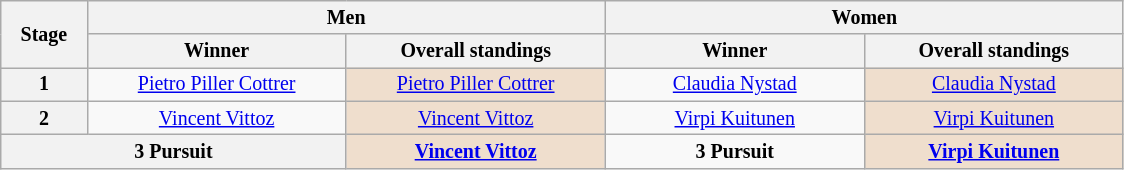<table class="wikitable" style="text-align: center; font-size:smaller">
<tr>
<th scope="col" style="width:5%;" rowspan="2">Stage</th>
<th scope="col" style="width:45%;" colspan="2">Men</th>
<th scope="col" style="width:45%;" colspan="2">Women</th>
</tr>
<tr>
<th scope="col" style="width:15%;">Winner</th>
<th scope="col" style="width:15%;">Overall standings</th>
<th scope="col" style="width:15%;">Winner</th>
<th scope="col" style="width:15%;">Overall standings</th>
</tr>
<tr>
<th scope="row">1</th>
<td><a href='#'>Pietro Piller Cottrer</a></td>
<td style="background:#EFDECD"><a href='#'>Pietro Piller Cottrer</a></td>
<td><a href='#'>Claudia Nystad</a></td>
<td style="background:#EFDECD"><a href='#'>Claudia Nystad</a></td>
</tr>
<tr>
<th scope="row">2</th>
<td><a href='#'>Vincent Vittoz</a></td>
<td style="background:#EFDECD"><a href='#'>Vincent Vittoz</a></td>
<td><a href='#'>Virpi Kuitunen</a></td>
<td style="background:#EFDECD"><a href='#'>Virpi Kuitunen</a></td>
</tr>
<tr>
<th colspan="2">3 Pursuit</th>
<td style="background:#EFDECD"><strong><a href='#'>Vincent Vittoz</a></strong></td>
<td><strong>3 Pursuit</strong></td>
<td style="background:#EFDECD"><strong><a href='#'>Virpi Kuitunen</a></strong></td>
</tr>
</table>
